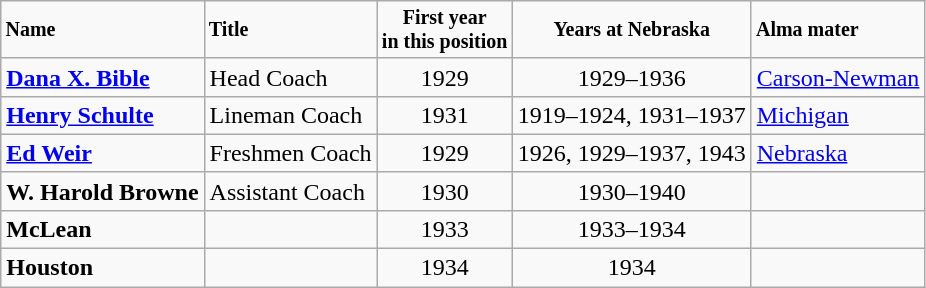<table class="wikitable">
<tr style="font-size:smaller">
<td><strong>Name</strong></td>
<td><strong>Title</strong></td>
<td align="center"><strong>First year<br>in this position</strong></td>
<td align="center"><strong>Years at Nebraska</strong></td>
<td><strong>Alma mater</strong></td>
</tr>
<tr>
<td><strong><a href='#'>Dana X. Bible</a></strong></td>
<td>Head Coach</td>
<td align="center">1929</td>
<td align="center">1929–1936</td>
<td><a href='#'>Carson-Newman</a></td>
</tr>
<tr>
<td><strong><a href='#'>Henry Schulte</a></strong></td>
<td>Lineman Coach</td>
<td align="center">1931</td>
<td align="center">1919–1924, 1931–1937</td>
<td><a href='#'>Michigan</a></td>
</tr>
<tr>
<td><strong><a href='#'>Ed Weir</a></strong></td>
<td>Freshmen Coach</td>
<td align="center">1929</td>
<td align="center">1926, 1929–1937, 1943</td>
<td><a href='#'>Nebraska</a></td>
</tr>
<tr>
<td><strong>W. Harold Browne</strong></td>
<td>Assistant Coach</td>
<td align="center">1930</td>
<td align="center">1930–1940</td>
<td></td>
</tr>
<tr>
<td><strong>McLean</strong></td>
<td></td>
<td align="center">1933</td>
<td align="center">1933–1934</td>
<td></td>
</tr>
<tr>
<td><strong>Houston</strong></td>
<td></td>
<td align="center">1934</td>
<td align="center">1934</td>
<td></td>
</tr>
</table>
